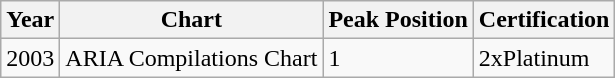<table class="wikitable">
<tr>
<th>Year</th>
<th>Chart</th>
<th>Peak Position</th>
<th>Certification<tr><td>2003</td><td>ARIA Compilations Chart</td><td>1<br></td><td>2xPlatinum</td></tr></th>
</tr>
</table>
